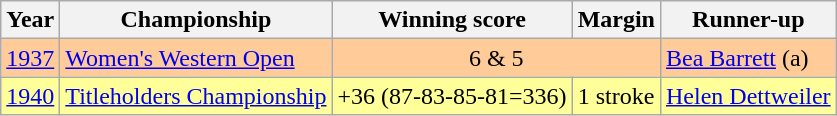<table class="wikitable">
<tr>
<th>Year</th>
<th>Championship</th>
<th>Winning score</th>
<th>Margin</th>
<th>Runner-up</th>
</tr>
<tr style="background:#FFCC99;">
<td><a href='#'>1937</a></td>
<td><a href='#'>Women's Western Open</a></td>
<td colspan=2 align=center>6 & 5</td>
<td> <a href='#'>Bea Barrett</a> (a)</td>
</tr>
<tr style="background:#FFFF99;">
<td><a href='#'>1940</a></td>
<td><a href='#'>Titleholders Championship</a></td>
<td>+36 (87-83-85-81=336)</td>
<td>1 stroke</td>
<td> <a href='#'>Helen Dettweiler</a></td>
</tr>
</table>
